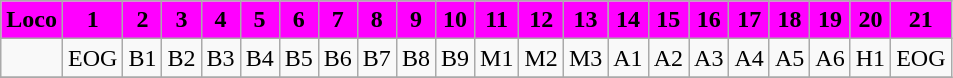<table class="wikitable plainrowheaders unsortable" style="text-align:center">
<tr>
<th scope="col" rowspan="1" style="background:magenta;">Loco</th>
<th scope="col" rowspan="1" style="background:magenta;">1</th>
<th scope="col" rowspan="1" style="background:magenta;">2</th>
<th scope="col" rowspan="1" style="background:magenta;">3</th>
<th scope="col" rowspan="1" style="background:magenta;">4</th>
<th scope="col" rowspan="1" style="background:magenta;">5</th>
<th scope="col" rowspan="1" style="background:magenta;">6</th>
<th scope="col" rowspan="1" style="background:magenta;">7</th>
<th scope="col" rowspan="1" style="background:magenta;">8</th>
<th scope="col" rowspan="1" style="background:magenta;">9</th>
<th scope="col" rowspan="1" style="background:magenta;">10</th>
<th scope="col" rowspan="1" style="background:magenta;">11</th>
<th scope="col" rowspan="1" style="background:magenta;">12</th>
<th scope="col" rowspan="1" style="background:magenta;">13</th>
<th scope="col" rowspan="1" style="background:magenta;">14</th>
<th scope="col" rowspan="1" style="background:magenta;">15</th>
<th scope="col" rowspan="1" style="background:magenta;">16</th>
<th scope="col" rowspan="1" style="background:magenta;">17</th>
<th scope="col" rowspan="1" style="background:magenta;">18</th>
<th scope="col" rowspan="1" style="background:magenta;">19</th>
<th scope="col" rowspan="1" style="background:magenta;">20</th>
<th scope="col" rowspan="1" style="background:magenta;">21</th>
</tr>
<tr>
<td></td>
<td>EOG</td>
<td>B1</td>
<td>B2</td>
<td>B3</td>
<td>B4</td>
<td>B5</td>
<td>B6</td>
<td>B7</td>
<td>B8</td>
<td>B9</td>
<td>M1</td>
<td>M2</td>
<td>M3</td>
<td>A1</td>
<td>A2</td>
<td>A3</td>
<td>A4</td>
<td>A5</td>
<td>A6</td>
<td>H1</td>
<td>EOG</td>
</tr>
<tr>
</tr>
</table>
